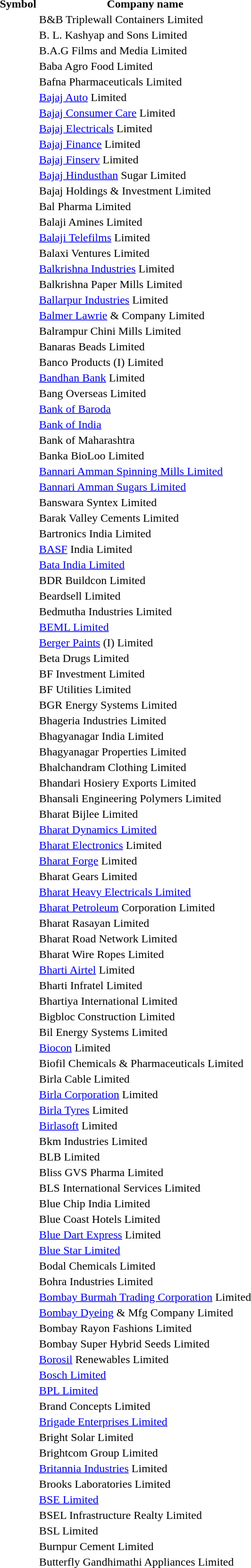<table style="background:transparent;">
<tr>
<th>Symbol</th>
<th>Company name</th>
</tr>
<tr>
<td></td>
<td>B&B Triplewall Containers Limited</td>
</tr>
<tr>
<td></td>
<td>B. L. Kashyap and Sons Limited</td>
</tr>
<tr>
<td></td>
<td>B.A.G Films and Media Limited</td>
</tr>
<tr>
<td></td>
<td>Baba Agro Food Limited</td>
</tr>
<tr>
<td></td>
<td>Bafna Pharmaceuticals Limited</td>
</tr>
<tr>
<td></td>
<td><a href='#'>Bajaj Auto</a> Limited</td>
</tr>
<tr>
<td></td>
<td><a href='#'>Bajaj Consumer Care</a> Limited</td>
</tr>
<tr>
<td></td>
<td><a href='#'>Bajaj Electricals</a> Limited</td>
</tr>
<tr>
<td></td>
<td><a href='#'>Bajaj Finance</a> Limited</td>
</tr>
<tr>
<td></td>
<td><a href='#'>Bajaj Finserv</a> Limited</td>
</tr>
<tr>
<td></td>
<td><a href='#'>Bajaj Hindusthan</a> Sugar Limited</td>
</tr>
<tr>
<td></td>
<td>Bajaj Holdings & Investment Limited</td>
</tr>
<tr>
<td></td>
<td>Bal Pharma Limited</td>
</tr>
<tr>
<td></td>
<td>Balaji Amines Limited</td>
</tr>
<tr>
<td></td>
<td><a href='#'>Balaji Telefilms</a> Limited</td>
</tr>
<tr>
<td></td>
<td>Balaxi Ventures Limited</td>
</tr>
<tr>
<td></td>
<td><a href='#'>Balkrishna Industries</a> Limited</td>
</tr>
<tr>
<td></td>
<td>Balkrishna Paper Mills Limited</td>
</tr>
<tr>
<td></td>
<td><a href='#'>Ballarpur Industries</a> Limited</td>
</tr>
<tr>
<td></td>
<td><a href='#'>Balmer Lawrie</a> & Company Limited</td>
</tr>
<tr>
<td></td>
<td>Balrampur Chini Mills Limited</td>
</tr>
<tr>
<td></td>
<td>Banaras Beads Limited</td>
</tr>
<tr>
<td></td>
<td>Banco Products (I) Limited</td>
</tr>
<tr>
<td></td>
<td><a href='#'>Bandhan Bank</a> Limited</td>
</tr>
<tr>
<td></td>
<td>Bang Overseas Limited</td>
</tr>
<tr>
<td></td>
<td><a href='#'>Bank of Baroda</a></td>
</tr>
<tr>
<td></td>
<td><a href='#'>Bank of India</a></td>
</tr>
<tr>
<td></td>
<td>Bank of Maharashtra</td>
</tr>
<tr>
<td></td>
<td>Banka BioLoo Limited</td>
</tr>
<tr>
<td></td>
<td><a href='#'>Bannari Amman Spinning Mills Limited</a></td>
</tr>
<tr>
<td></td>
<td><a href='#'>Bannari Amman Sugars Limited</a></td>
</tr>
<tr>
<td></td>
<td>Banswara Syntex Limited</td>
</tr>
<tr>
<td></td>
<td>Barak Valley Cements Limited</td>
</tr>
<tr>
<td></td>
<td>Bartronics India Limited</td>
</tr>
<tr>
<td></td>
<td><a href='#'>BASF</a> India Limited</td>
</tr>
<tr>
<td></td>
<td><a href='#'>Bata India Limited</a></td>
</tr>
<tr>
<td></td>
<td>BDR Buildcon Limited</td>
</tr>
<tr>
<td></td>
<td>Beardsell Limited</td>
</tr>
<tr>
<td></td>
<td>Bedmutha Industries Limited</td>
</tr>
<tr>
<td></td>
<td><a href='#'>BEML Limited</a></td>
</tr>
<tr>
<td></td>
<td><a href='#'>Berger Paints</a> (I) Limited</td>
</tr>
<tr>
<td></td>
<td>Beta Drugs Limited</td>
</tr>
<tr>
<td></td>
<td>BF Investment Limited</td>
</tr>
<tr>
<td></td>
<td>BF Utilities Limited</td>
</tr>
<tr>
<td></td>
<td>BGR Energy Systems Limited</td>
</tr>
<tr>
<td></td>
<td>Bhageria Industries Limited</td>
</tr>
<tr>
<td></td>
<td>Bhagyanagar India Limited</td>
</tr>
<tr>
<td></td>
<td>Bhagyanagar Properties Limited</td>
</tr>
<tr>
<td></td>
<td>Bhalchandram Clothing Limited</td>
</tr>
<tr>
<td></td>
<td>Bhandari Hosiery Exports Limited</td>
</tr>
<tr>
<td></td>
<td>Bhansali Engineering Polymers Limited</td>
</tr>
<tr>
<td></td>
<td>Bharat Bijlee Limited</td>
</tr>
<tr>
<td></td>
<td><a href='#'>Bharat Dynamics Limited</a></td>
</tr>
<tr>
<td></td>
<td><a href='#'>Bharat Electronics</a> Limited</td>
</tr>
<tr>
<td></td>
<td><a href='#'>Bharat Forge</a> Limited</td>
</tr>
<tr>
<td></td>
<td>Bharat Gears Limited</td>
</tr>
<tr>
<td></td>
<td><a href='#'>Bharat Heavy Electricals Limited</a></td>
</tr>
<tr>
<td></td>
<td><a href='#'>Bharat Petroleum</a> Corporation Limited</td>
</tr>
<tr>
<td></td>
<td>Bharat Rasayan Limited</td>
</tr>
<tr>
<td></td>
<td>Bharat Road Network Limited</td>
</tr>
<tr>
<td></td>
<td>Bharat Wire Ropes Limited</td>
</tr>
<tr>
<td></td>
<td><a href='#'>Bharti Airtel</a> Limited</td>
</tr>
<tr>
<td></td>
<td>Bharti Infratel Limited</td>
</tr>
<tr>
<td></td>
<td>Bhartiya International Limited</td>
</tr>
<tr>
<td></td>
<td>Bigbloc Construction Limited</td>
</tr>
<tr>
<td></td>
<td>Bil Energy Systems Limited</td>
</tr>
<tr>
<td></td>
<td><a href='#'>Biocon</a> Limited</td>
</tr>
<tr>
<td></td>
<td>Biofil Chemicals & Pharmaceuticals Limited</td>
</tr>
<tr>
<td></td>
<td>Birla Cable Limited</td>
</tr>
<tr>
<td></td>
<td><a href='#'>Birla Corporation</a> Limited</td>
</tr>
<tr>
<td></td>
<td><a href='#'>Birla Tyres</a> Limited</td>
</tr>
<tr>
<td></td>
<td><a href='#'>Birlasoft</a> Limited</td>
</tr>
<tr>
<td></td>
<td>Bkm Industries Limited</td>
</tr>
<tr>
<td></td>
<td>BLB Limited</td>
</tr>
<tr>
<td></td>
<td>Bliss GVS Pharma Limited</td>
</tr>
<tr>
<td></td>
<td>BLS International Services Limited</td>
</tr>
<tr>
<td></td>
<td>Blue Chip India Limited</td>
</tr>
<tr>
<td></td>
<td>Blue Coast Hotels Limited</td>
</tr>
<tr>
<td></td>
<td><a href='#'>Blue Dart Express</a> Limited</td>
</tr>
<tr>
<td></td>
<td><a href='#'>Blue Star Limited</a></td>
</tr>
<tr>
<td></td>
<td>Bodal Chemicals Limited</td>
</tr>
<tr>
<td></td>
<td>Bohra Industries Limited</td>
</tr>
<tr>
<td></td>
<td><a href='#'>Bombay Burmah Trading Corporation</a> Limited</td>
</tr>
<tr>
<td></td>
<td><a href='#'>Bombay Dyeing</a> & Mfg Company Limited</td>
</tr>
<tr>
<td></td>
<td>Bombay Rayon Fashions Limited</td>
</tr>
<tr>
<td></td>
<td>Bombay Super Hybrid Seeds Limited</td>
</tr>
<tr>
<td></td>
<td><a href='#'>Borosil</a> Renewables Limited</td>
</tr>
<tr>
<td></td>
<td><a href='#'>Bosch Limited</a></td>
</tr>
<tr>
<td></td>
<td><a href='#'>BPL Limited</a></td>
</tr>
<tr>
<td></td>
<td>Brand Concepts Limited</td>
</tr>
<tr>
<td></td>
<td><a href='#'>Brigade Enterprises Limited</a></td>
</tr>
<tr>
<td></td>
<td>Bright Solar Limited</td>
</tr>
<tr>
<td></td>
<td>Brightcom Group Limited</td>
</tr>
<tr>
<td></td>
<td><a href='#'>Britannia Industries</a> Limited</td>
</tr>
<tr>
<td></td>
<td>Brooks Laboratories Limited</td>
</tr>
<tr>
<td></td>
<td><a href='#'>BSE Limited</a></td>
</tr>
<tr>
<td></td>
<td>BSEL Infrastructure Realty Limited</td>
</tr>
<tr>
<td></td>
<td>BSL Limited</td>
</tr>
<tr>
<td></td>
<td>Burnpur Cement Limited</td>
</tr>
<tr>
<td></td>
<td>Butterfly Gandhimathi Appliances Limited</td>
</tr>
<tr>
<td></td>
<td></td>
</tr>
</table>
